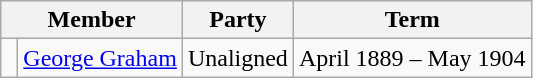<table class="wikitable">
<tr>
<th colspan="2">Member</th>
<th>Party</th>
<th>Term</th>
</tr>
<tr>
<td> </td>
<td><a href='#'>George Graham</a></td>
<td>Unaligned</td>
<td>April 1889 – May 1904</td>
</tr>
</table>
